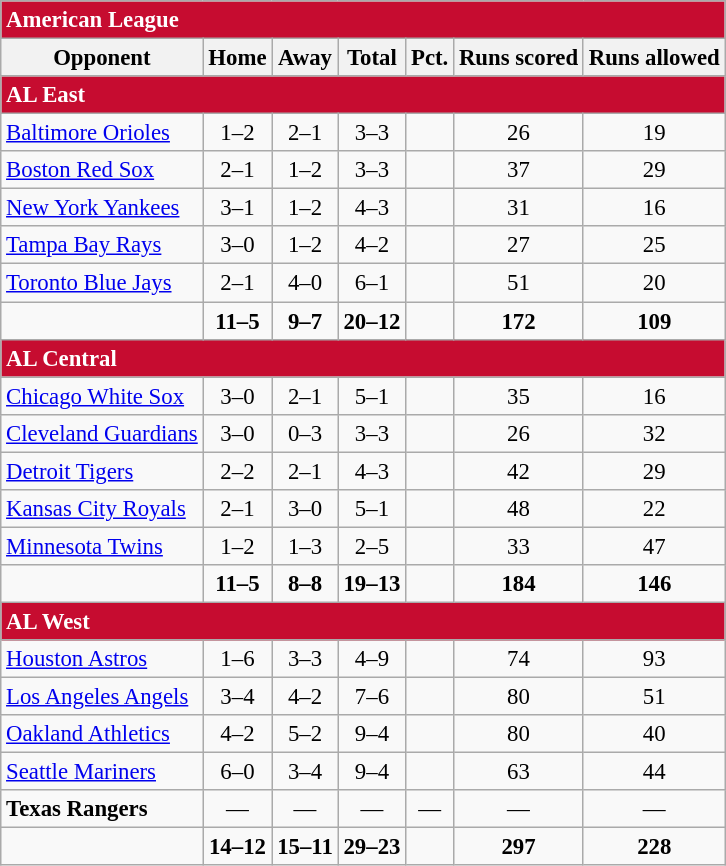<table class="wikitable" style="font-size: 95%; text-align: center">
<tr>
<td colspan="7" style="text-align:left; background:#c60c30;color:#fff"><strong>American League</strong></td>
</tr>
<tr>
<th>Opponent</th>
<th>Home</th>
<th>Away</th>
<th>Total</th>
<th>Pct.</th>
<th>Runs scored</th>
<th>Runs allowed</th>
</tr>
<tr>
<td colspan="7" style="text-align:left; background:#c60c30;color:#fff"><strong>AL East</strong></td>
</tr>
<tr>
<td style="text-align:left"><a href='#'>Baltimore Orioles</a></td>
<td>1–2</td>
<td>2–1</td>
<td>3–3</td>
<td></td>
<td>26</td>
<td>19</td>
</tr>
<tr>
<td style="text-align:left"><a href='#'>Boston Red Sox</a></td>
<td>2–1</td>
<td>1–2</td>
<td>3–3</td>
<td></td>
<td>37</td>
<td>29</td>
</tr>
<tr>
<td style="text-align:left"><a href='#'>New York Yankees</a></td>
<td>3–1</td>
<td>1–2</td>
<td>4–3</td>
<td></td>
<td>31</td>
<td>16</td>
</tr>
<tr>
<td style="text-align:left"><a href='#'>Tampa Bay Rays</a></td>
<td>3–0</td>
<td>1–2</td>
<td>4–2</td>
<td></td>
<td>27</td>
<td>25</td>
</tr>
<tr>
<td style="text-align:left"><a href='#'>Toronto Blue Jays</a></td>
<td>2–1</td>
<td>4–0</td>
<td>6–1</td>
<td></td>
<td>51</td>
<td>20</td>
</tr>
<tr style="font-weight:bold">
<td></td>
<td>11–5</td>
<td>9–7</td>
<td>20–12</td>
<td></td>
<td>172</td>
<td>109</td>
</tr>
<tr>
<td colspan="7" style="text-align:left; background:#c60c30;color:#fff"><strong>AL Central</strong></td>
</tr>
<tr>
<td style="text-align:left"><a href='#'>Chicago White Sox</a></td>
<td>3–0</td>
<td>2–1</td>
<td>5–1</td>
<td></td>
<td>35</td>
<td>16</td>
</tr>
<tr>
<td style="text-align:left"><a href='#'>Cleveland Guardians</a></td>
<td>3–0</td>
<td>0–3</td>
<td>3–3</td>
<td></td>
<td>26</td>
<td>32</td>
</tr>
<tr>
<td style="text-align:left"><a href='#'>Detroit Tigers</a></td>
<td>2–2</td>
<td>2–1</td>
<td>4–3</td>
<td></td>
<td>42</td>
<td>29</td>
</tr>
<tr>
<td style="text-align:left"><a href='#'>Kansas City Royals</a></td>
<td>2–1</td>
<td>3–0</td>
<td>5–1</td>
<td></td>
<td>48</td>
<td>22</td>
</tr>
<tr>
<td style="text-align:left"><a href='#'>Minnesota Twins</a></td>
<td>1–2</td>
<td>1–3</td>
<td>2–5</td>
<td></td>
<td>33</td>
<td>47</td>
</tr>
<tr style="font-weight:bold">
<td></td>
<td>11–5</td>
<td>8–8</td>
<td>19–13</td>
<td></td>
<td>184</td>
<td>146</td>
</tr>
<tr>
<td colspan="7" style="text-align:left; background:#c60c30;color:#fff"><strong>AL West</strong></td>
</tr>
<tr>
<td style="text-align:left"><a href='#'>Houston Astros</a></td>
<td>1–6</td>
<td>3–3</td>
<td>4–9</td>
<td></td>
<td>74</td>
<td>93</td>
</tr>
<tr>
<td style="text-align:left"><a href='#'>Los Angeles Angels</a></td>
<td>3–4</td>
<td>4–2</td>
<td>7–6</td>
<td></td>
<td>80</td>
<td>51</td>
</tr>
<tr>
<td style="text-align:left"><a href='#'>Oakland Athletics</a></td>
<td>4–2</td>
<td>5–2</td>
<td>9–4</td>
<td></td>
<td>80</td>
<td>40</td>
</tr>
<tr>
<td style="text-align:left"><a href='#'>Seattle Mariners</a></td>
<td>6–0</td>
<td>3–4</td>
<td>9–4</td>
<td></td>
<td>63</td>
<td>44</td>
</tr>
<tr>
<td style="text-align:left"><strong>Texas Rangers</strong></td>
<td>—</td>
<td>—</td>
<td>—</td>
<td>—</td>
<td>—</td>
<td>—</td>
</tr>
<tr style="font-weight:bold">
<td></td>
<td>14–12</td>
<td>15–11</td>
<td>29–23</td>
<td></td>
<td>297</td>
<td>228</td>
</tr>
</table>
